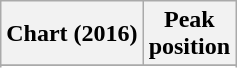<table class="wikitable sortable plainrowheaders">
<tr>
<th scope="col">Chart (2016)</th>
<th scope="col">Peak<br>position</th>
</tr>
<tr>
</tr>
<tr>
</tr>
</table>
